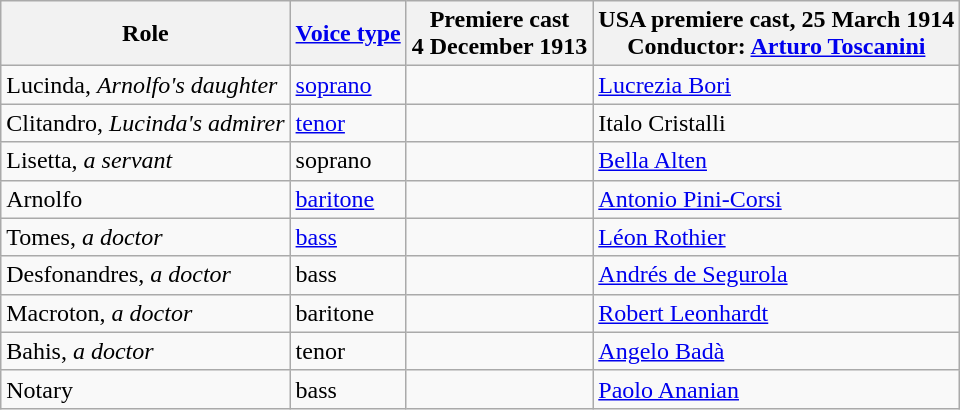<table class="wikitable">
<tr>
<th>Role</th>
<th><a href='#'>Voice type</a></th>
<th>Premiere cast<br>4 December 1913</th>
<th>USA premiere cast, 25 March 1914<br>Conductor: <a href='#'>Arturo Toscanini</a></th>
</tr>
<tr>
<td>Lucinda, <em>Arnolfo's daughter</em></td>
<td><a href='#'>soprano</a></td>
<td></td>
<td><a href='#'>Lucrezia Bori</a></td>
</tr>
<tr>
<td>Clitandro, <em>Lucinda's admirer</em></td>
<td><a href='#'>tenor</a></td>
<td></td>
<td>Italo Cristalli</td>
</tr>
<tr>
<td>Lisetta, <em>a servant</em></td>
<td>soprano</td>
<td></td>
<td><a href='#'>Bella Alten</a></td>
</tr>
<tr>
<td>Arnolfo</td>
<td><a href='#'>baritone</a></td>
<td></td>
<td><a href='#'>Antonio Pini-Corsi</a></td>
</tr>
<tr>
<td>Tomes, <em>a doctor</em></td>
<td><a href='#'>bass</a></td>
<td></td>
<td><a href='#'>Léon Rothier</a></td>
</tr>
<tr>
<td>Desfonandres, <em>a doctor</em></td>
<td>bass</td>
<td></td>
<td><a href='#'>Andrés de Segurola</a></td>
</tr>
<tr>
<td>Macroton, <em>a doctor</em></td>
<td>baritone</td>
<td></td>
<td><a href='#'>Robert Leonhardt</a></td>
</tr>
<tr>
<td>Bahis, <em>a doctor</em></td>
<td>tenor</td>
<td></td>
<td><a href='#'>Angelo Badà</a></td>
</tr>
<tr>
<td>Notary</td>
<td>bass</td>
<td></td>
<td><a href='#'>Paolo Ananian</a></td>
</tr>
</table>
